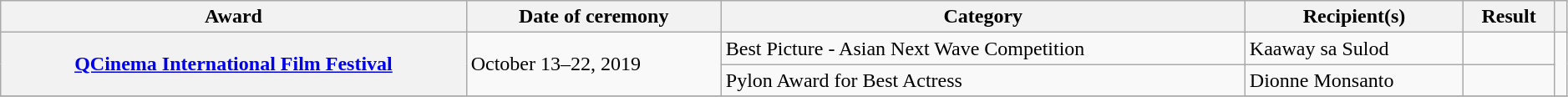<table class="wikitable sortable plainrowheaders" style="width: 99%">
<tr>
<th scope="col">Award</th>
<th scope="col">Date of ceremony</th>
<th scope="col">Category</th>
<th scope="col">Recipient(s)</th>
<th scope="col">Result</th>
<th scope="col" class="unsortable"></th>
</tr>
<tr>
<th scope="rowgroup" rowspan="2"><a href='#'>QCinema International Film Festival</a></th>
<td rowspan="2">October 13–22, 2019</td>
<td>Best Picture - Asian Next Wave Competition</td>
<td>Kaaway sa Sulod</td>
<td></td>
<td rowspan="2" align="center"></td>
</tr>
<tr>
<td>Pylon Award for Best Actress</td>
<td>Dionne Monsanto</td>
<td></td>
</tr>
<tr>
</tr>
</table>
